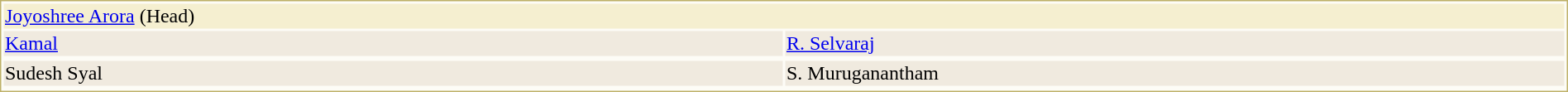<table style="width:100%;border: 1px solid #BEB168;background-color:#FDFCF6;">
<tr>
<td colspan="2" style="background-color:#F5EFD0;"> <a href='#'>Joyoshree Arora</a> (Head)</td>
</tr>
<tr style="background-color:#F0EADF;">
<td style="width:50%"> <a href='#'>Kamal</a></td>
<td style="width:50%"> <a href='#'>R. Selvaraj</a></td>
</tr>
<tr style="vertical-align:top;">
</tr>
<tr style="background-color:#F0EADF;">
<td style="width:50%"> Sudesh Syal</td>
<td style="width:50%"> S. Muruganantham</td>
</tr>
<tr style="vertical-align:top;">
</tr>
</table>
